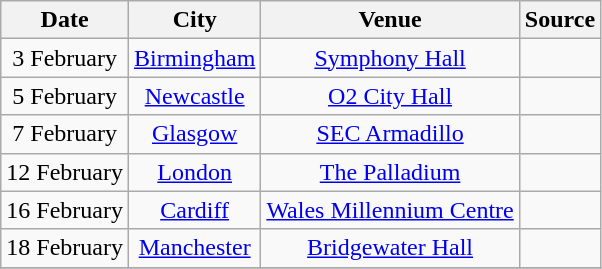<table class="wikitable plainrowheaders" style="text-align:center;">
<tr>
<th scope="col">Date</th>
<th scope="col">City</th>
<th scope="col">Venue</th>
<th scope="col">Source</th>
</tr>
<tr>
<td>3 February</td>
<td><a href='#'>Birmingham</a></td>
<td><a href='#'>Symphony Hall</a></td>
<td></td>
</tr>
<tr>
<td>5 February</td>
<td><a href='#'>Newcastle</a></td>
<td><a href='#'>O2 City Hall</a></td>
<td></td>
</tr>
<tr>
<td>7 February</td>
<td><a href='#'>Glasgow</a></td>
<td><a href='#'>SEC Armadillo</a></td>
<td></td>
</tr>
<tr>
<td>12 February</td>
<td><a href='#'>London</a></td>
<td><a href='#'>The Palladium</a></td>
<td></td>
</tr>
<tr>
<td>16 February</td>
<td><a href='#'>Cardiff</a></td>
<td><a href='#'>Wales Millennium Centre</a></td>
<td></td>
</tr>
<tr>
<td>18 February</td>
<td><a href='#'>Manchester</a></td>
<td><a href='#'>Bridgewater Hall</a></td>
<td></td>
</tr>
<tr>
</tr>
</table>
